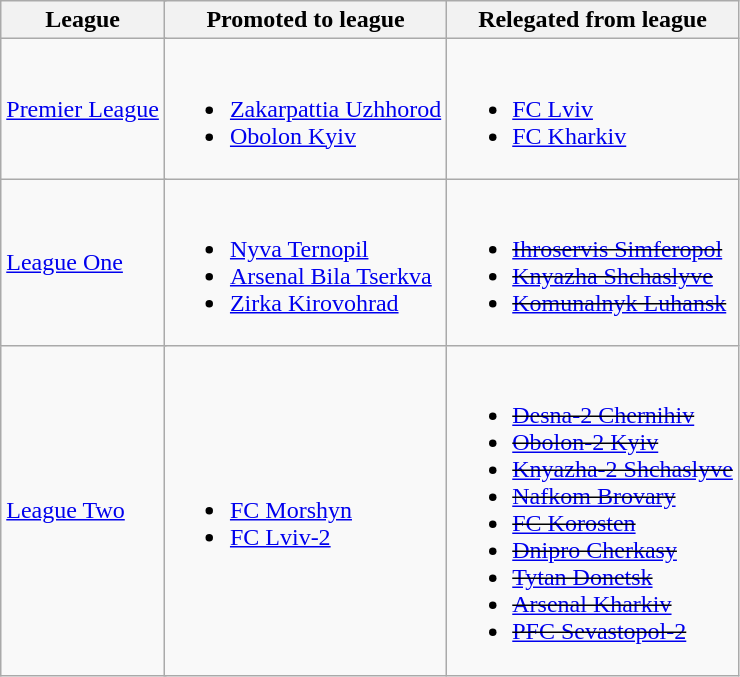<table class="wikitable">
<tr>
<th colspan=2>League</th>
<th>Promoted to league</th>
<th>Relegated from league</th>
</tr>
<tr>
<td colspan=2><a href='#'>Premier League</a></td>
<td><br><ul><li><a href='#'>Zakarpattia Uzhhorod</a></li><li><a href='#'>Obolon Kyiv</a></li></ul></td>
<td><br><ul><li><a href='#'>FC Lviv</a></li><li><a href='#'>FC Kharkiv</a></li></ul></td>
</tr>
<tr>
<td colspan=2><a href='#'>League One</a></td>
<td><br><ul><li><a href='#'>Nyva Ternopil</a></li><li><a href='#'>Arsenal Bila Tserkva</a></li><li><a href='#'>Zirka Kirovohrad</a></li></ul></td>
<td><br><ul><li><del><a href='#'>Ihroservis Simferopol</a></del></li><li><del><a href='#'>Knyazha Shchaslyve</a></del></li><li><del><a href='#'>Komunalnyk Luhansk</a></del></li></ul></td>
</tr>
<tr>
<td colspan=2><a href='#'>League Two</a></td>
<td><br><ul><li><a href='#'>FC Morshyn</a></li><li><a href='#'>FC Lviv-2</a></li></ul></td>
<td><br><ul><li><del><a href='#'>Desna-2 Chernihiv</a></del></li><li><del><a href='#'>Obolon-2 Kyiv</a></del></li><li><del><a href='#'>Knyazha-2 Shchaslyve</a></del></li><li><del><a href='#'>Nafkom Brovary</a></del></li><li><del><a href='#'>FC Korosten</a></del></li><li><del><a href='#'>Dnipro Cherkasy</a></del></li><li><del><a href='#'>Tytan Donetsk</a></del></li><li><del><a href='#'>Arsenal Kharkiv</a></del></li><li><del><a href='#'>PFC Sevastopol-2</a></del></li></ul></td>
</tr>
</table>
